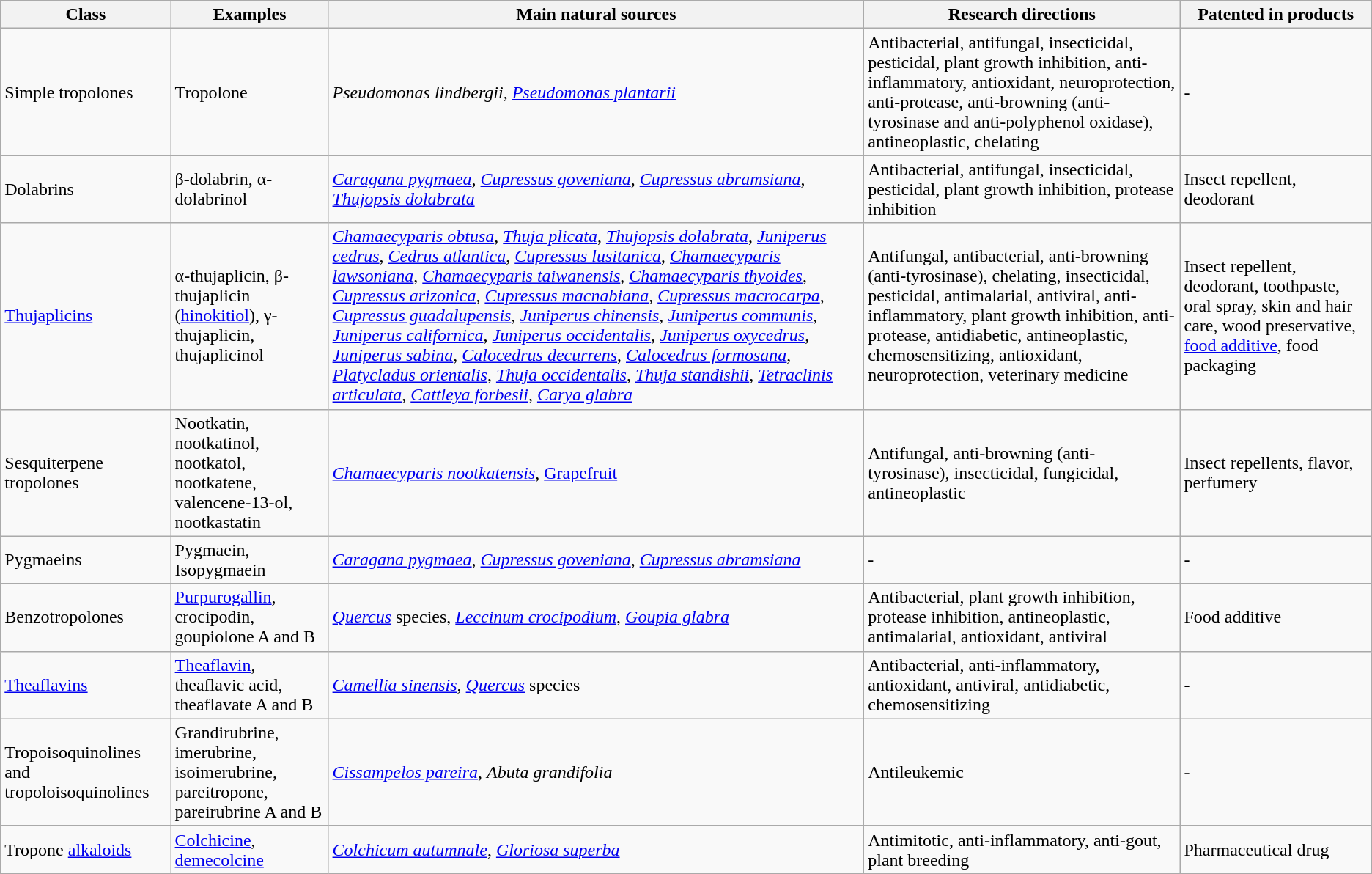<table class="wikitable sortable">
<tr>
<th>Class</th>
<th>Examples</th>
<th>Main natural sources</th>
<th>Research directions</th>
<th>Patented in products</th>
</tr>
<tr>
<td>Simple tropolones</td>
<td>Tropolone</td>
<td><em>Pseudomonas lindbergii</em>, <em><a href='#'>Pseudomonas plantarii</a></em></td>
<td>Antibacterial, antifungal, insecticidal, pesticidal, plant growth inhibition, anti-inflammatory, antioxidant, neuroprotection, anti-protease, anti-browning (anti-tyrosinase and anti-polyphenol oxidase), antineoplastic, chelating</td>
<td>-</td>
</tr>
<tr>
<td>Dolabrins</td>
<td>β-dolabrin, α-dolabrinol</td>
<td><em><a href='#'>Caragana pygmaea</a></em>, <em><a href='#'>Cupressus goveniana</a></em>, <em><a href='#'>Cupressus abramsiana</a></em>, <em><a href='#'>Thujopsis dolabrata</a></em></td>
<td>Antibacterial, antifungal, insecticidal, pesticidal, plant growth inhibition, protease inhibition</td>
<td>Insect repellent, deodorant</td>
</tr>
<tr>
<td><a href='#'>Thujaplicins</a></td>
<td>α-thujaplicin, β-thujaplicin (<a href='#'>hinokitiol</a>), γ-thujaplicin, thujaplicinol</td>
<td><em><a href='#'>Chamaecyparis obtusa</a></em>, <em><a href='#'>Thuja plicata</a></em>, <em><a href='#'>Thujopsis dolabrata</a></em>, <em><a href='#'>Juniperus cedrus</a></em>, <em><a href='#'>Cedrus atlantica</a></em>, <em><a href='#'>Cupressus lusitanica</a></em>, <em><a href='#'>Chamaecyparis lawsoniana</a></em>, <em><a href='#'>Chamaecyparis taiwanensis</a></em>, <em><a href='#'>Chamaecyparis thyoides</a></em>, <em><a href='#'>Cupressus arizonica</a></em>, <em><a href='#'>Cupressus macnabiana</a></em>, <em><a href='#'>Cupressus macrocarpa</a></em>, <em><a href='#'>Cupressus guadalupensis</a></em>, <em><a href='#'>Juniperus chinensis</a></em>, <em><a href='#'>Juniperus communis</a></em>, <em><a href='#'>Juniperus californica</a></em>, <em><a href='#'>Juniperus occidentalis</a></em>, <em><a href='#'>Juniperus oxycedrus</a></em>, <em><a href='#'>Juniperus sabina</a></em>, <em><a href='#'>Calocedrus decurrens</a></em>, <em><a href='#'>Calocedrus formosana</a></em>, <em><a href='#'>Platycladus orientalis</a></em>, <em><a href='#'>Thuja occidentalis</a></em>, <em><a href='#'>Thuja standishii</a></em>, <em><a href='#'>Tetraclinis articulata</a></em>, <em><a href='#'>Cattleya forbesii</a></em>, <em><a href='#'>Carya glabra</a></em></td>
<td>Antifungal, antibacterial, anti-browning (anti-tyrosinase), chelating, insecticidal, pesticidal, antimalarial, antiviral, anti-inflammatory, plant growth inhibition, anti-protease, antidiabetic, antineoplastic, chemosensitizing, antioxidant, neuroprotection, veterinary medicine</td>
<td>Insect repellent, deodorant, toothpaste, oral spray, skin and hair care, wood preservative, <a href='#'>food additive</a>, food packaging</td>
</tr>
<tr>
<td>Sesquiterpene tropolones</td>
<td>Nootkatin, nootkatinol, nootkatol, nootkatene, valencene-13-ol, nootkastatin</td>
<td><em><a href='#'>Chamaecyparis nootkatensis</a></em>, <a href='#'>Grapefruit</a></td>
<td>Antifungal, anti-browning (anti-tyrosinase), insecticidal, fungicidal, antineoplastic</td>
<td>Insect repellents, flavor, perfumery</td>
</tr>
<tr>
<td>Pygmaeins</td>
<td>Pygmaein, Isopygmaein</td>
<td><em><a href='#'>Caragana pygmaea</a></em>, <em><a href='#'>Cupressus goveniana</a></em>, <em><a href='#'>Cupressus abramsiana</a></em></td>
<td>-</td>
<td>-</td>
</tr>
<tr>
<td>Benzotropolones</td>
<td><a href='#'>Purpurogallin</a>, crocipodin, goupiolone A and B</td>
<td><em><a href='#'>Quercus</a></em> species, <em><a href='#'>Leccinum crocipodium</a></em>, <em><a href='#'>Goupia glabra</a></em></td>
<td>Antibacterial, plant growth inhibition, protease inhibition, antineoplastic, antimalarial, antioxidant, antiviral</td>
<td>Food additive</td>
</tr>
<tr>
<td><a href='#'>Theaflavins</a></td>
<td><a href='#'>Theaflavin</a>, theaflavic acid, theaflavate A and B</td>
<td><em><a href='#'>Camellia sinensis</a></em>, <em><a href='#'>Quercus</a></em> species</td>
<td>Antibacterial, anti-inflammatory, antioxidant, antiviral, antidiabetic, chemosensitizing</td>
<td>-</td>
</tr>
<tr>
<td>Tropoisoquinolines and tropoloisoquinolines</td>
<td>Grandirubrine, imerubrine, isoimerubrine, pareitropone, pareirubrine A and B</td>
<td><em><a href='#'>Cissampelos pareira</a></em>, <em>Abuta grandifolia</em></td>
<td>Antileukemic</td>
<td>-</td>
</tr>
<tr>
<td>Tropone <a href='#'>alkaloids</a></td>
<td><a href='#'>Colchicine</a>, <a href='#'>demecolcine</a></td>
<td><em><a href='#'>Colchicum autumnale</a></em>, <em><a href='#'>Gloriosa superba</a></em></td>
<td>Antimitotic, anti-inflammatory, anti-gout, plant breeding</td>
<td>Pharmaceutical drug</td>
</tr>
</table>
